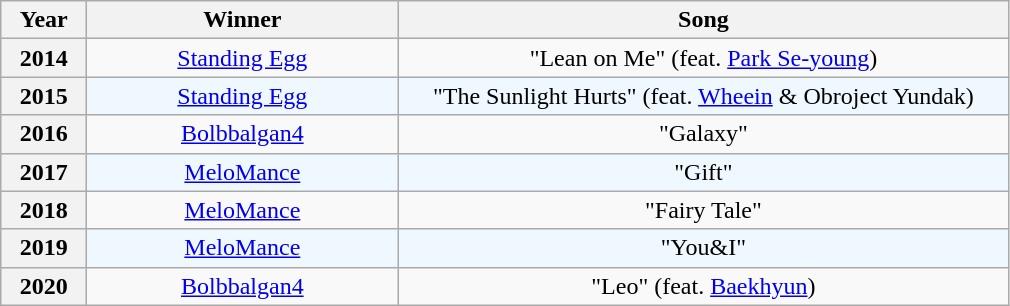<table class="wikitable plainrowheaders" style="text-align: center">
<tr>
<th scope="col" width="50">Year</th>
<th scope="col" width="200">Winner</th>
<th scope="col" width="400">Song</th>
</tr>
<tr>
<th scope="row" style="text-align:center;">2014</th>
<td><a href='#'>Standing Egg</a></td>
<td>"Lean on Me" (feat. <a href='#'>Park Se-young</a>)</td>
</tr>
<tr style="background:#F0F8FF">
<th scope="row" style="text-align:center;">2015</th>
<td><a href='#'>Standing Egg</a></td>
<td>"The Sunlight Hurts" (feat. <a href='#'>Wheein</a> & Obroject Yundak)</td>
</tr>
<tr>
<th scope="row" style="text-align:center;">2016</th>
<td><a href='#'>Bolbbalgan4</a></td>
<td>"Galaxy"</td>
</tr>
<tr style="background:#F0F8FF">
<th scope="row" style="text-align:center;">2017</th>
<td><a href='#'>MeloMance</a></td>
<td>"Gift"</td>
</tr>
<tr>
<th scope="row" style="text-align:center;">2018</th>
<td><a href='#'>MeloMance</a></td>
<td>"Fairy Tale"</td>
</tr>
<tr style="background:#F0F8FF">
<th scope="row" style="text-align:center;">2019</th>
<td><a href='#'>MeloMance</a></td>
<td>"You&I"</td>
</tr>
<tr>
<th scope="row" style="text-align:center;">2020</th>
<td><a href='#'>Bolbbalgan4</a></td>
<td>"Leo" (feat. <a href='#'>Baekhyun</a>)</td>
</tr>
</table>
